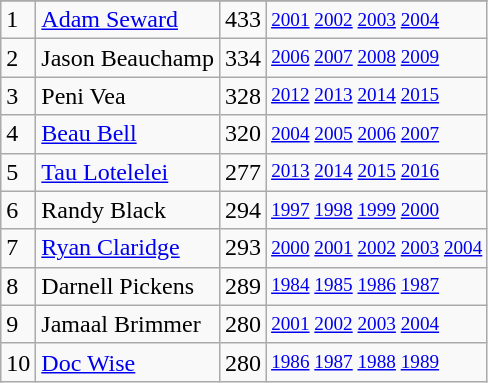<table class="wikitable">
<tr>
</tr>
<tr>
<td>1</td>
<td><a href='#'>Adam Seward</a></td>
<td>433</td>
<td style="font-size:80%;"><a href='#'>2001</a> <a href='#'>2002</a> <a href='#'>2003</a> <a href='#'>2004</a></td>
</tr>
<tr>
<td>2</td>
<td>Jason Beauchamp</td>
<td>334</td>
<td style="font-size:80%;"><a href='#'>2006</a> <a href='#'>2007</a> <a href='#'>2008</a> <a href='#'>2009</a></td>
</tr>
<tr>
<td>3</td>
<td>Peni Vea</td>
<td>328</td>
<td style="font-size:80%;"><a href='#'>2012</a> <a href='#'>2013</a> <a href='#'>2014</a> <a href='#'>2015</a></td>
</tr>
<tr>
<td>4</td>
<td><a href='#'>Beau Bell</a></td>
<td>320</td>
<td style="font-size:80%;"><a href='#'>2004</a> <a href='#'>2005</a> <a href='#'>2006</a> <a href='#'>2007</a></td>
</tr>
<tr>
<td>5</td>
<td><a href='#'>Tau Lotelelei</a></td>
<td>277</td>
<td style="font-size:80%;"><a href='#'>2013</a> <a href='#'>2014</a> <a href='#'>2015</a> <a href='#'>2016</a></td>
</tr>
<tr>
<td>6</td>
<td>Randy Black</td>
<td>294</td>
<td style="font-size:80%;"><a href='#'>1997</a> <a href='#'>1998</a> <a href='#'>1999</a> <a href='#'>2000</a></td>
</tr>
<tr>
<td>7</td>
<td><a href='#'>Ryan Claridge</a></td>
<td>293</td>
<td style="font-size:80%;"><a href='#'>2000</a> <a href='#'>2001</a> <a href='#'>2002</a> <a href='#'>2003</a> <a href='#'>2004</a></td>
</tr>
<tr>
<td>8</td>
<td>Darnell Pickens</td>
<td>289</td>
<td style="font-size:80%;"><a href='#'>1984</a> <a href='#'>1985</a> <a href='#'>1986</a> <a href='#'>1987</a></td>
</tr>
<tr>
<td>9</td>
<td>Jamaal Brimmer</td>
<td>280</td>
<td style="font-size:80%;"><a href='#'>2001</a> <a href='#'>2002</a> <a href='#'>2003</a> <a href='#'>2004</a></td>
</tr>
<tr>
<td>10</td>
<td><a href='#'>Doc Wise</a></td>
<td>280</td>
<td style="font-size:80%;"><a href='#'>1986</a> <a href='#'>1987</a> <a href='#'>1988</a> <a href='#'>1989</a></td>
</tr>
</table>
